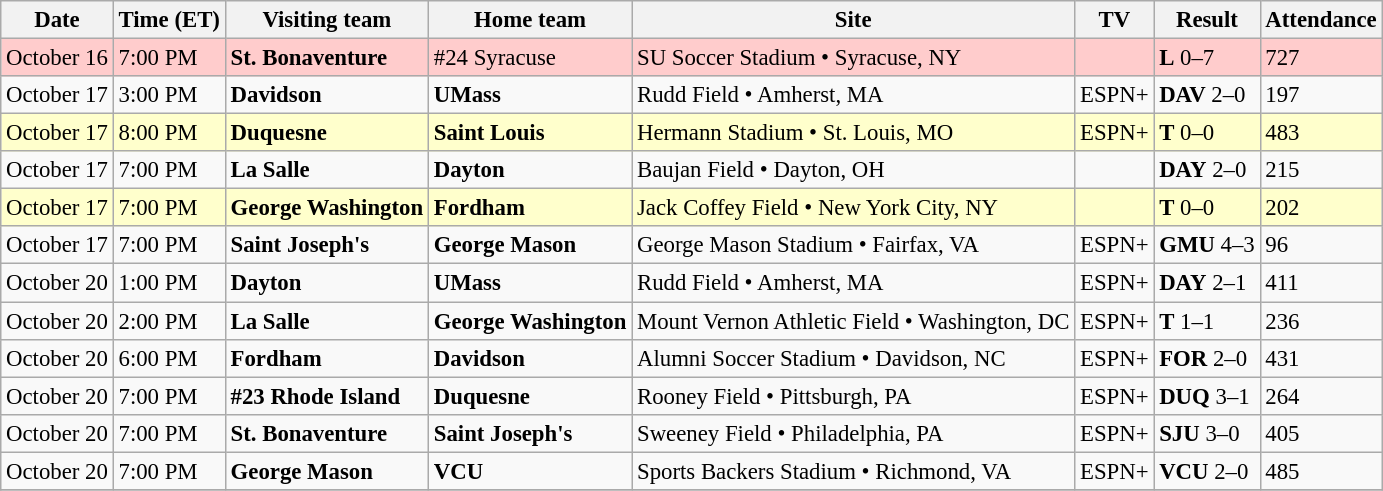<table class="wikitable" style="font-size:95%;">
<tr>
<th>Date</th>
<th>Time (ET)</th>
<th>Visiting team</th>
<th>Home team</th>
<th>Site</th>
<th>TV</th>
<th>Result</th>
<th>Attendance</th>
</tr>
<tr style="background:#fcc;">
<td>October 16</td>
<td>7:00 PM</td>
<td><strong>St. Bonaventure</strong></td>
<td>#24 Syracuse</td>
<td>SU Soccer Stadium • Syracuse, NY</td>
<td></td>
<td><strong>L</strong> 0–7</td>
<td>727</td>
</tr>
<tr>
<td>October 17</td>
<td>3:00 PM</td>
<td><strong>Davidson</strong></td>
<td><strong>UMass</strong></td>
<td>Rudd Field • Amherst, MA</td>
<td>ESPN+</td>
<td><strong>DAV</strong> 2–0</td>
<td>197</td>
</tr>
<tr style="background:#ffc;">
<td>October 17</td>
<td>8:00 PM</td>
<td><strong>Duquesne</strong></td>
<td><strong>Saint Louis</strong></td>
<td>Hermann Stadium • St. Louis, MO</td>
<td>ESPN+</td>
<td><strong>T</strong> 0–0 </td>
<td>483</td>
</tr>
<tr>
<td>October 17</td>
<td>7:00 PM</td>
<td><strong>La Salle</strong></td>
<td><strong>Dayton</strong></td>
<td>Baujan Field • Dayton, OH</td>
<td></td>
<td><strong>DAY</strong> 2–0</td>
<td>215</td>
</tr>
<tr style="background:#ffc;">
<td>October 17</td>
<td>7:00 PM</td>
<td><strong>George Washington</strong></td>
<td><strong>Fordham</strong></td>
<td>Jack Coffey Field • New York City, NY</td>
<td></td>
<td><strong>T</strong> 0–0 </td>
<td>202</td>
</tr>
<tr>
<td>October 17</td>
<td>7:00 PM</td>
<td><strong>Saint Joseph's</strong></td>
<td><strong>George Mason</strong></td>
<td>George Mason Stadium • Fairfax, VA</td>
<td>ESPN+</td>
<td><strong>GMU</strong> 4–3</td>
<td>96</td>
</tr>
<tr>
<td>October 20</td>
<td>1:00 PM</td>
<td><strong>Dayton</strong></td>
<td><strong>UMass</strong></td>
<td>Rudd Field • Amherst, MA</td>
<td>ESPN+</td>
<td><strong>DAY</strong> 2–1</td>
<td>411</td>
</tr>
<tr>
<td>October 20</td>
<td>2:00 PM</td>
<td><strong>La Salle</strong></td>
<td><strong>George Washington</strong></td>
<td>Mount Vernon Athletic Field • Washington, DC</td>
<td>ESPN+</td>
<td><strong>T</strong> 1–1 </td>
<td>236</td>
</tr>
<tr>
<td>October 20</td>
<td>6:00 PM</td>
<td><strong>Fordham</strong></td>
<td><strong>Davidson</strong></td>
<td>Alumni Soccer Stadium • Davidson, NC</td>
<td>ESPN+</td>
<td><strong>FOR</strong> 2–0</td>
<td>431</td>
</tr>
<tr>
<td>October 20</td>
<td>7:00 PM</td>
<td><strong>#23 Rhode Island</strong></td>
<td><strong>Duquesne</strong></td>
<td>Rooney Field • Pittsburgh, PA</td>
<td>ESPN+</td>
<td><strong>DUQ</strong> 3–1</td>
<td>264</td>
</tr>
<tr>
<td>October 20</td>
<td>7:00 PM</td>
<td><strong>St. Bonaventure</strong></td>
<td><strong>Saint Joseph's</strong></td>
<td>Sweeney Field • Philadelphia, PA</td>
<td>ESPN+</td>
<td><strong>SJU</strong> 3–0</td>
<td>405</td>
</tr>
<tr>
<td>October 20</td>
<td>7:00 PM</td>
<td><strong>George Mason</strong></td>
<td><strong>VCU</strong></td>
<td>Sports Backers Stadium • Richmond, VA</td>
<td>ESPN+</td>
<td><strong>VCU</strong> 2–0</td>
<td>485</td>
</tr>
<tr>
</tr>
</table>
